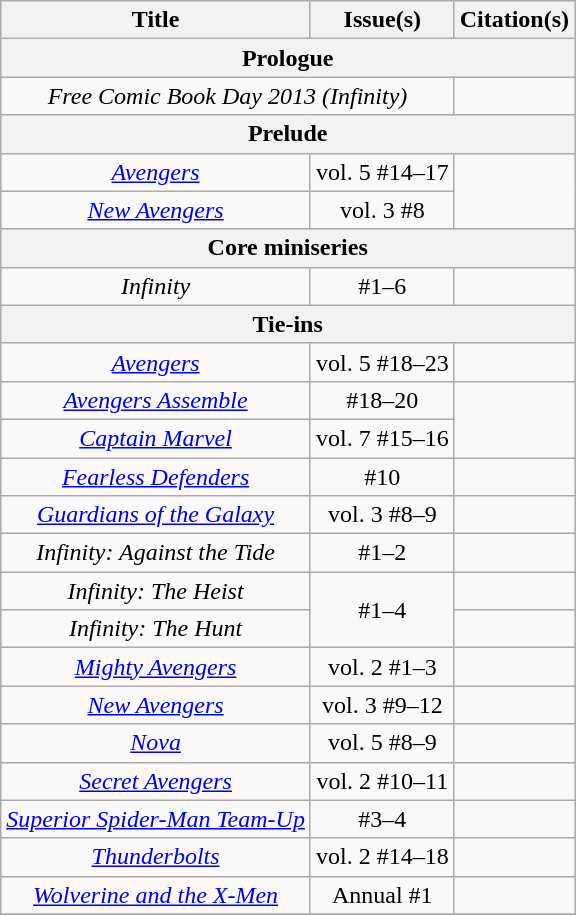<table class="wikitable" style="text-align:center; width:auto;">
<tr>
<th>Title</th>
<th>Issue(s)</th>
<th>Citation(s)</th>
</tr>
<tr>
<th colspan="3">Prologue</th>
</tr>
<tr>
<td colspan="2"><em>Free Comic Book Day 2013 (Infinity)</em></td>
<td></td>
</tr>
<tr>
<th colspan="3">Prelude</th>
</tr>
<tr>
<td><em><a href='#'>Avengers</a></em></td>
<td>vol. 5 #14–17</td>
<td rowspan="2"></td>
</tr>
<tr>
<td><em><a href='#'>New Avengers</a></em></td>
<td>vol. 3 #8</td>
</tr>
<tr>
<th colspan="3">Core miniseries</th>
</tr>
<tr>
<td><em>Infinity</em></td>
<td>#1–6</td>
<td></td>
</tr>
<tr>
<th colspan="3">Tie-ins</th>
</tr>
<tr>
<td><em><a href='#'>Avengers</a></em></td>
<td>vol. 5 #18–23</td>
<td></td>
</tr>
<tr>
<td><em><a href='#'>Avengers Assemble</a></em></td>
<td>#18–20</td>
<td rowspan="2"></td>
</tr>
<tr>
<td><em><a href='#'>Captain Marvel</a></em></td>
<td>vol. 7 #15–16</td>
</tr>
<tr>
<td><em><a href='#'>Fearless Defenders</a></em></td>
<td>#10</td>
<td></td>
</tr>
<tr>
<td><em><a href='#'>Guardians of the Galaxy</a></em></td>
<td>vol. 3 #8–9</td>
<td></td>
</tr>
<tr>
<td><em>Infinity: Against the Tide</em></td>
<td>#1–2</td>
<td></td>
</tr>
<tr>
<td><em>Infinity: The Heist</em></td>
<td rowspan="2">#1–4</td>
<td></td>
</tr>
<tr>
<td><em>Infinity: The Hunt</em></td>
<td></td>
</tr>
<tr>
<td><em><a href='#'>Mighty Avengers</a></em></td>
<td>vol. 2 #1–3</td>
<td></td>
</tr>
<tr>
<td><em><a href='#'>New Avengers</a></em></td>
<td>vol. 3 #9–12</td>
<td></td>
</tr>
<tr>
<td><em><a href='#'>Nova</a></em></td>
<td>vol. 5 #8–9</td>
</tr>
<tr>
<td><em><a href='#'>Secret Avengers</a></em></td>
<td>vol. 2 #10–11</td>
<td></td>
</tr>
<tr>
<td><em><a href='#'>Superior Spider-Man Team-Up</a></em></td>
<td>#3–4</td>
<td></td>
</tr>
<tr>
<td><em><a href='#'>Thunderbolts</a></em></td>
<td>vol. 2 #14–18</td>
<td></td>
</tr>
<tr>
<td><em><a href='#'>Wolverine and the X-Men</a></em></td>
<td>Annual #1</td>
<td></td>
</tr>
<tr>
</tr>
</table>
